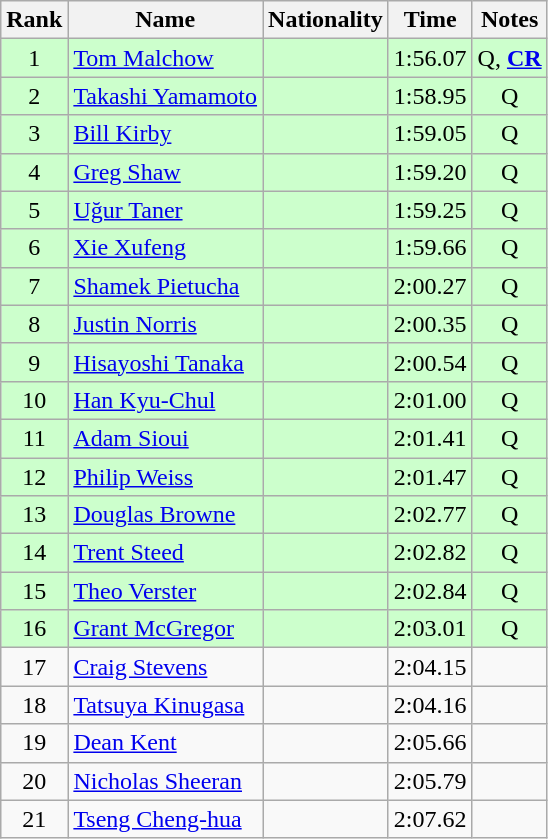<table class="wikitable sortable" style="text-align:center">
<tr>
<th>Rank</th>
<th>Name</th>
<th>Nationality</th>
<th>Time</th>
<th>Notes</th>
</tr>
<tr bgcolor=ccffcc>
<td>1</td>
<td align=left><a href='#'>Tom Malchow</a></td>
<td align=left></td>
<td>1:56.07</td>
<td>Q, <strong><a href='#'>CR</a></strong></td>
</tr>
<tr bgcolor=ccffcc>
<td>2</td>
<td align=left><a href='#'>Takashi Yamamoto</a></td>
<td align=left></td>
<td>1:58.95</td>
<td>Q</td>
</tr>
<tr bgcolor=ccffcc>
<td>3</td>
<td align=left><a href='#'>Bill Kirby</a></td>
<td align=left></td>
<td>1:59.05</td>
<td>Q</td>
</tr>
<tr bgcolor=ccffcc>
<td>4</td>
<td align=left><a href='#'>Greg Shaw</a></td>
<td align=left></td>
<td>1:59.20</td>
<td>Q</td>
</tr>
<tr bgcolor=ccffcc>
<td>5</td>
<td align=left><a href='#'>Uğur Taner</a></td>
<td align=left></td>
<td>1:59.25</td>
<td>Q</td>
</tr>
<tr bgcolor=ccffcc>
<td>6</td>
<td align=left><a href='#'>Xie Xufeng</a></td>
<td align=left></td>
<td>1:59.66</td>
<td>Q</td>
</tr>
<tr bgcolor=ccffcc>
<td>7</td>
<td align=left><a href='#'>Shamek Pietucha</a></td>
<td align=left></td>
<td>2:00.27</td>
<td>Q</td>
</tr>
<tr bgcolor=ccffcc>
<td>8</td>
<td align=left><a href='#'>Justin Norris</a></td>
<td align=left></td>
<td>2:00.35</td>
<td>Q</td>
</tr>
<tr bgcolor=ccffcc>
<td>9</td>
<td align=left><a href='#'>Hisayoshi Tanaka</a></td>
<td align=left></td>
<td>2:00.54</td>
<td>Q</td>
</tr>
<tr bgcolor=ccffcc>
<td>10</td>
<td align=left><a href='#'>Han Kyu-Chul</a></td>
<td align=left></td>
<td>2:01.00</td>
<td>Q</td>
</tr>
<tr bgcolor=ccffcc>
<td>11</td>
<td align=left><a href='#'>Adam Sioui</a></td>
<td align=left></td>
<td>2:01.41</td>
<td>Q</td>
</tr>
<tr bgcolor=ccffcc>
<td>12</td>
<td align=left><a href='#'>Philip Weiss</a></td>
<td align=left></td>
<td>2:01.47</td>
<td>Q</td>
</tr>
<tr bgcolor=ccffcc>
<td>13</td>
<td align=left><a href='#'>Douglas Browne</a></td>
<td align=left></td>
<td>2:02.77</td>
<td>Q</td>
</tr>
<tr bgcolor=ccffcc>
<td>14</td>
<td align=left><a href='#'>Trent Steed</a></td>
<td align=left></td>
<td>2:02.82</td>
<td>Q</td>
</tr>
<tr bgcolor=ccffcc>
<td>15</td>
<td align=left><a href='#'>Theo Verster</a></td>
<td align=left></td>
<td>2:02.84</td>
<td>Q</td>
</tr>
<tr bgcolor=ccffcc>
<td>16</td>
<td align=left><a href='#'>Grant McGregor</a></td>
<td align=left></td>
<td>2:03.01</td>
<td>Q</td>
</tr>
<tr>
<td>17</td>
<td align=left><a href='#'>Craig Stevens</a></td>
<td align=left></td>
<td>2:04.15</td>
<td></td>
</tr>
<tr>
<td>18</td>
<td align=left><a href='#'>Tatsuya Kinugasa</a></td>
<td align=left></td>
<td>2:04.16</td>
<td></td>
</tr>
<tr>
<td>19</td>
<td align=left><a href='#'>Dean Kent</a></td>
<td align=left></td>
<td>2:05.66</td>
<td></td>
</tr>
<tr>
<td>20</td>
<td align=left><a href='#'>Nicholas Sheeran</a></td>
<td align=left></td>
<td>2:05.79</td>
<td></td>
</tr>
<tr>
<td>21</td>
<td align=left><a href='#'>Tseng Cheng-hua</a></td>
<td align=left></td>
<td>2:07.62</td>
<td></td>
</tr>
</table>
